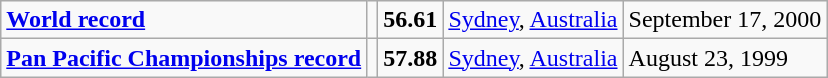<table class="wikitable">
<tr>
<td><strong><a href='#'>World record</a></strong></td>
<td></td>
<td><strong>56.61</strong></td>
<td><a href='#'>Sydney</a>, <a href='#'>Australia</a></td>
<td>September 17, 2000</td>
</tr>
<tr>
<td><strong><a href='#'>Pan Pacific Championships record</a></strong></td>
<td></td>
<td><strong>57.88</strong></td>
<td><a href='#'>Sydney</a>, <a href='#'>Australia</a></td>
<td>August 23, 1999</td>
</tr>
</table>
